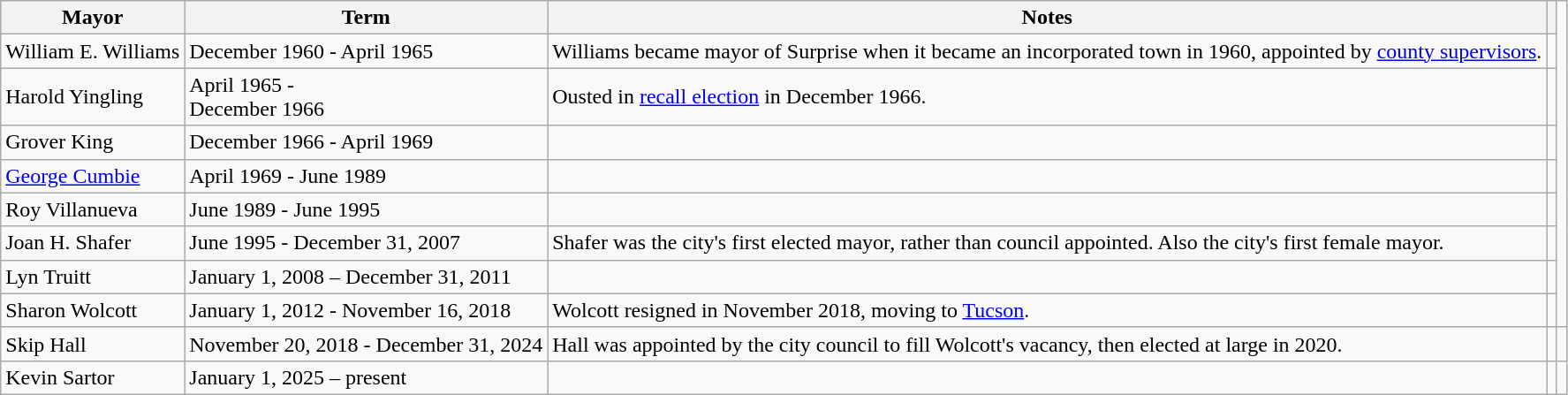<table class="wikitable">
<tr>
<th>Mayor</th>
<th>Term</th>
<th>Notes</th>
<th><br></th>
</tr>
<tr>
<td>William E. Williams</td>
<td>December 1960 - April 1965</td>
<td>Williams became mayor of Surprise when it became an incorporated town in 1960, appointed by <a href='#'>county supervisors</a>.</td>
<td></td>
</tr>
<tr>
<td>Harold Yingling</td>
<td>April 1965 -<br>December 1966</td>
<td>Ousted in <a href='#'>recall election</a> in December 1966.</td>
<td></td>
</tr>
<tr>
<td>Grover King</td>
<td>December 1966 - April 1969</td>
<td></td>
<td></td>
</tr>
<tr>
<td><a href='#'>George Cumbie</a></td>
<td>April 1969 - June 1989</td>
<td></td>
<td></td>
</tr>
<tr>
<td>Roy Villanueva</td>
<td>June 1989 - June 1995</td>
<td></td>
<td></td>
</tr>
<tr>
<td>Joan H. Shafer</td>
<td>June 1995 - December 31, 2007</td>
<td>Shafer was the city's first elected mayor, rather than council appointed. Also the city's first female mayor.</td>
<td></td>
</tr>
<tr>
<td>Lyn Truitt</td>
<td>January 1, 2008 – December 31, 2011</td>
<td></td>
<td></td>
</tr>
<tr>
<td>Sharon Wolcott</td>
<td>January 1, 2012 - November 16, 2018</td>
<td>Wolcott resigned in November 2018, moving to <a href='#'>Tucson</a>.</td>
<td></td>
</tr>
<tr>
<td>Skip Hall</td>
<td>November 20, 2018 - December 31, 2024</td>
<td>Hall was appointed by the city council to fill Wolcott's vacancy, then elected at large in 2020.</td>
<td></td>
<td></td>
</tr>
<tr>
<td>Kevin Sartor</td>
<td>January 1, 2025 – present</td>
<td></td>
<td></td>
</tr>
</table>
